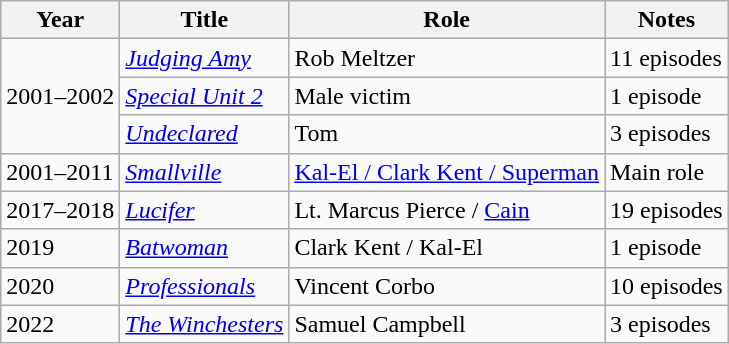<table class="wikitable sortable">
<tr>
<th>Year</th>
<th>Title</th>
<th>Role</th>
<th class="unsortable">Notes</th>
</tr>
<tr>
<td rowspan=3>2001–2002</td>
<td><em><a href='#'>Judging Amy</a></em></td>
<td>Rob Meltzer</td>
<td>11 episodes</td>
</tr>
<tr>
<td><em><a href='#'>Special Unit 2</a></em></td>
<td>Male victim</td>
<td>1 episode</td>
</tr>
<tr>
<td><em><a href='#'>Undeclared</a></em></td>
<td>Tom</td>
<td>3 episodes</td>
</tr>
<tr>
<td>2001–2011</td>
<td><em><a href='#'>Smallville</a></em></td>
<td><a href='#'>Kal-El / Clark Kent / Superman</a></td>
<td>Main role</td>
</tr>
<tr>
<td>2017–2018</td>
<td><em><a href='#'>Lucifer</a></em></td>
<td>Lt. Marcus Pierce / <a href='#'>Cain</a></td>
<td>19 episodes</td>
</tr>
<tr>
<td>2019</td>
<td><em><a href='#'>Batwoman</a></em></td>
<td>Clark Kent / Kal-El</td>
<td>1 episode</td>
</tr>
<tr>
<td>2020</td>
<td><em><a href='#'>Professionals</a></em></td>
<td>Vincent Corbo</td>
<td>10 episodes</td>
</tr>
<tr>
<td>2022</td>
<td><em><a href='#'>The Winchesters</a></em></td>
<td>Samuel Campbell</td>
<td>3 episodes</td>
</tr>
</table>
